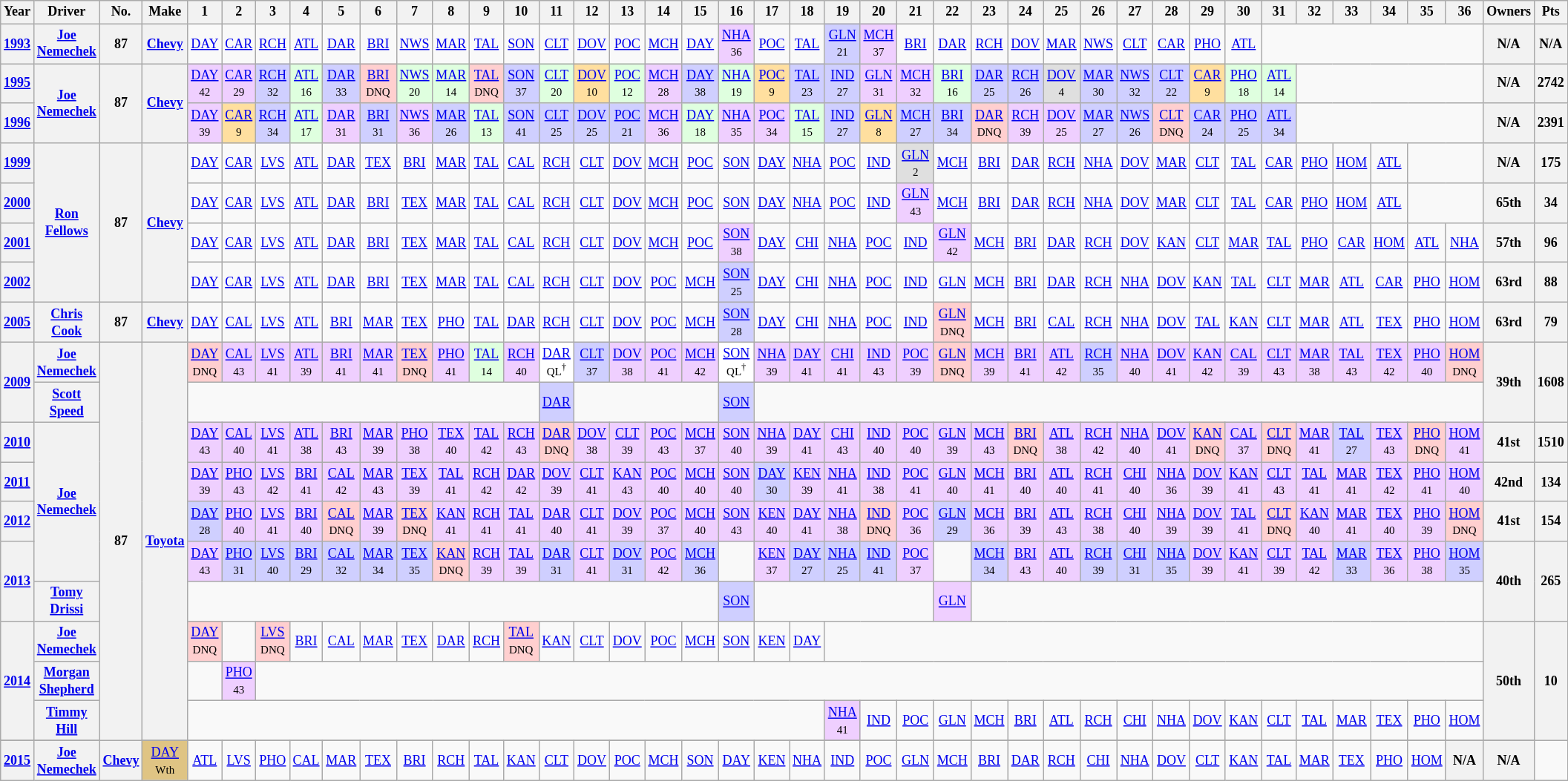<table class="wikitable" style="text-align:center; font-size:75%">
<tr>
<th>Year</th>
<th>Driver</th>
<th>No.</th>
<th>Make</th>
<th>1</th>
<th>2</th>
<th>3</th>
<th>4</th>
<th>5</th>
<th>6</th>
<th>7</th>
<th>8</th>
<th>9</th>
<th>10</th>
<th>11</th>
<th>12</th>
<th>13</th>
<th>14</th>
<th>15</th>
<th>16</th>
<th>17</th>
<th>18</th>
<th>19</th>
<th>20</th>
<th>21</th>
<th>22</th>
<th>23</th>
<th>24</th>
<th>25</th>
<th>26</th>
<th>27</th>
<th>28</th>
<th>29</th>
<th>30</th>
<th>31</th>
<th>32</th>
<th>33</th>
<th>34</th>
<th>35</th>
<th>36</th>
<th>Owners</th>
<th>Pts</th>
</tr>
<tr>
<th><a href='#'>1993</a></th>
<th><a href='#'>Joe Nemechek</a></th>
<th>87</th>
<th><a href='#'>Chevy</a></th>
<td><a href='#'>DAY</a></td>
<td><a href='#'>CAR</a></td>
<td><a href='#'>RCH</a></td>
<td><a href='#'>ATL</a></td>
<td><a href='#'>DAR</a></td>
<td><a href='#'>BRI</a></td>
<td><a href='#'>NWS</a></td>
<td><a href='#'>MAR</a></td>
<td><a href='#'>TAL</a></td>
<td><a href='#'>SON</a></td>
<td><a href='#'>CLT</a></td>
<td><a href='#'>DOV</a></td>
<td><a href='#'>POC</a></td>
<td><a href='#'>MCH</a></td>
<td><a href='#'>DAY</a></td>
<td style="background:#EFCFFF;"><a href='#'>NHA</a><br><small>36</small></td>
<td><a href='#'>POC</a></td>
<td><a href='#'>TAL</a></td>
<td style="background:#CFCFFF;"><a href='#'>GLN</a><br><small>21</small></td>
<td style="background:#EFCFFF;"><a href='#'>MCH</a><br><small>37</small></td>
<td><a href='#'>BRI</a></td>
<td><a href='#'>DAR</a></td>
<td><a href='#'>RCH</a></td>
<td><a href='#'>DOV</a></td>
<td><a href='#'>MAR</a></td>
<td><a href='#'>NWS</a></td>
<td><a href='#'>CLT</a></td>
<td><a href='#'>CAR</a></td>
<td><a href='#'>PHO</a></td>
<td><a href='#'>ATL</a></td>
<td colspan=6></td>
<th>N/A</th>
<th>N/A</th>
</tr>
<tr>
<th><a href='#'>1995</a></th>
<th rowspan=2><a href='#'>Joe Nemechek</a></th>
<th rowspan=2>87</th>
<th rowspan=2><a href='#'>Chevy</a></th>
<td style="background:#EFCFFF;"><a href='#'>DAY</a><br><small>42</small></td>
<td style="background:#EFCFFF;"><a href='#'>CAR</a><br><small>29</small></td>
<td style="background:#CFCFFF;"><a href='#'>RCH</a><br><small>32</small></td>
<td style="background:#DFFFDF;"><a href='#'>ATL</a><br><small>16</small></td>
<td style="background:#CFCFFF;"><a href='#'>DAR</a><br><small>33</small></td>
<td style="background:#FFCFCF;"><a href='#'>BRI</a><br><small>DNQ</small></td>
<td style="background:#DFFFDF;"><a href='#'>NWS</a><br><small>20</small></td>
<td style="background:#DFFFDF;"><a href='#'>MAR</a><br><small>14</small></td>
<td style="background:#FFCFCF;"><a href='#'>TAL</a><br><small>DNQ</small></td>
<td style="background:#CFCFFF;"><a href='#'>SON</a><br><small>37</small></td>
<td style="background:#DFFFDF;"><a href='#'>CLT</a><br><small>20</small></td>
<td style="background:#FFDF9F;"><a href='#'>DOV</a><br><small>10</small></td>
<td style="background:#DFFFDF;"><a href='#'>POC</a><br><small>12</small></td>
<td style="background:#EFCFFF;"><a href='#'>MCH</a><br><small>28</small></td>
<td style="background:#CFCFFF;"><a href='#'>DAY</a><br><small>38</small></td>
<td style="background:#DFFFDF;"><a href='#'>NHA</a><br><small>19</small></td>
<td style="background:#FFDF9F;"><a href='#'>POC</a><br><small>9</small></td>
<td style="background:#CFCFFF;"><a href='#'>TAL</a><br><small>23</small></td>
<td style="background:#CFCFFF;"><a href='#'>IND</a><br><small>27</small></td>
<td style="background:#EFCFFF;"><a href='#'>GLN</a><br><small>31</small></td>
<td style="background:#EFCFFF;"><a href='#'>MCH</a><br><small>32</small></td>
<td style="background:#DFFFDF;"><a href='#'>BRI</a><br><small>16</small></td>
<td style="background:#CFCFFF;"><a href='#'>DAR</a><br><small>25</small></td>
<td style="background:#CFCFFF;"><a href='#'>RCH</a><br><small>26</small></td>
<td style="background:#DFDFDF;"><a href='#'>DOV</a><br><small>4</small></td>
<td style="background:#CFCFFF;"><a href='#'>MAR</a><br><small>30</small></td>
<td style="background:#CFCFFF;"><a href='#'>NWS</a><br><small>32</small></td>
<td style="background:#CFCFFF;"><a href='#'>CLT</a><br><small>22</small></td>
<td style="background:#FFDF9F;"><a href='#'>CAR</a><br><small>9</small></td>
<td style="background:#DFFFDF;"><a href='#'>PHO</a><br><small>18</small></td>
<td style="background:#DFFFDF;"><a href='#'>ATL</a><br><small>14</small></td>
<td colspan=5></td>
<th>N/A</th>
<th>2742</th>
</tr>
<tr>
<th><a href='#'>1996</a></th>
<td style="background:#EFCFFF;"><a href='#'>DAY</a><br><small>39</small></td>
<td style="background:#FFDF9F;"><a href='#'>CAR</a><br><small>9</small></td>
<td style="background:#CFCFFF;"><a href='#'>RCH</a><br><small>34</small></td>
<td style="background:#DFFFDF;"><a href='#'>ATL</a><br><small>17</small></td>
<td style="background:#EFCFFF;"><a href='#'>DAR</a><br><small>31</small></td>
<td style="background:#CFCFFF;"><a href='#'>BRI</a><br><small>31</small></td>
<td style="background:#EFCFFF;"><a href='#'>NWS</a><br><small>36</small></td>
<td style="background:#CFCFFF;"><a href='#'>MAR</a><br><small>26</small></td>
<td style="background:#DFFFDF;"><a href='#'>TAL</a><br><small>13</small></td>
<td style="background:#CFCFFF;"><a href='#'>SON</a><br><small>41</small></td>
<td style="background:#CFCFFF;"><a href='#'>CLT</a><br><small>25</small></td>
<td style="background:#CFCFFF;"><a href='#'>DOV</a><br><small>25</small></td>
<td style="background:#CFCFFF;"><a href='#'>POC</a><br><small>21</small></td>
<td style="background:#EFCFFF;"><a href='#'>MCH</a><br><small>36</small></td>
<td style="background:#DFFFDF;"><a href='#'>DAY</a><br><small>18</small></td>
<td style="background:#EFCFFF;"><a href='#'>NHA</a><br><small>35</small></td>
<td style="background:#EFCFFF;"><a href='#'>POC</a><br><small>34</small></td>
<td style="background:#DFFFDF;"><a href='#'>TAL</a><br><small>15</small></td>
<td style="background:#CFCFFF;"><a href='#'>IND</a><br><small>27</small></td>
<td style="background:#FFDF9F;"><a href='#'>GLN</a><br><small>8</small></td>
<td style="background:#CFCFFF;"><a href='#'>MCH</a><br><small>27</small></td>
<td style="background:#CFCFFF;"><a href='#'>BRI</a><br><small>34</small></td>
<td style="background:#FFCFCF;"><a href='#'>DAR</a><br><small>DNQ</small></td>
<td style="background:#EFCFFF;"><a href='#'>RCH</a><br><small>39</small></td>
<td style="background:#EFCFFF;"><a href='#'>DOV</a><br><small>25</small></td>
<td style="background:#CFCFFF;"><a href='#'>MAR</a><br><small>27</small></td>
<td style="background:#CFCFFF;"><a href='#'>NWS</a><br><small>26</small></td>
<td style="background:#FFCFCF;"><a href='#'>CLT</a><br><small>DNQ</small></td>
<td style="background:#CFCFFF;"><a href='#'>CAR</a><br><small>24</small></td>
<td style="background:#CFCFFF;"><a href='#'>PHO</a><br><small>25</small></td>
<td style="background:#CFCFFF;"><a href='#'>ATL</a><br><small>34</small></td>
<td colspan=5></td>
<th>N/A</th>
<th>2391</th>
</tr>
<tr>
<th><a href='#'>1999</a></th>
<th rowspan=4><a href='#'>Ron Fellows</a></th>
<th rowspan=4>87</th>
<th rowspan=4><a href='#'>Chevy</a></th>
<td><a href='#'>DAY</a></td>
<td><a href='#'>CAR</a></td>
<td><a href='#'>LVS</a></td>
<td><a href='#'>ATL</a></td>
<td><a href='#'>DAR</a></td>
<td><a href='#'>TEX</a></td>
<td><a href='#'>BRI</a></td>
<td><a href='#'>MAR</a></td>
<td><a href='#'>TAL</a></td>
<td><a href='#'>CAL</a></td>
<td><a href='#'>RCH</a></td>
<td><a href='#'>CLT</a></td>
<td><a href='#'>DOV</a></td>
<td><a href='#'>MCH</a></td>
<td><a href='#'>POC</a></td>
<td><a href='#'>SON</a></td>
<td><a href='#'>DAY</a></td>
<td><a href='#'>NHA</a></td>
<td><a href='#'>POC</a></td>
<td><a href='#'>IND</a></td>
<td style="background:#DFDFDF;"><a href='#'>GLN</a><br><small>2</small></td>
<td><a href='#'>MCH</a></td>
<td><a href='#'>BRI</a></td>
<td><a href='#'>DAR</a></td>
<td><a href='#'>RCH</a></td>
<td><a href='#'>NHA</a></td>
<td><a href='#'>DOV</a></td>
<td><a href='#'>MAR</a></td>
<td><a href='#'>CLT</a></td>
<td><a href='#'>TAL</a></td>
<td><a href='#'>CAR</a></td>
<td><a href='#'>PHO</a></td>
<td><a href='#'>HOM</a></td>
<td><a href='#'>ATL</a></td>
<td colspan=2></td>
<th>N/A</th>
<th>175</th>
</tr>
<tr>
<th><a href='#'>2000</a></th>
<td><a href='#'>DAY</a></td>
<td><a href='#'>CAR</a></td>
<td><a href='#'>LVS</a></td>
<td><a href='#'>ATL</a></td>
<td><a href='#'>DAR</a></td>
<td><a href='#'>BRI</a></td>
<td><a href='#'>TEX</a></td>
<td><a href='#'>MAR</a></td>
<td><a href='#'>TAL</a></td>
<td><a href='#'>CAL</a></td>
<td><a href='#'>RCH</a></td>
<td><a href='#'>CLT</a></td>
<td><a href='#'>DOV</a></td>
<td><a href='#'>MCH</a></td>
<td><a href='#'>POC</a></td>
<td><a href='#'>SON</a></td>
<td><a href='#'>DAY</a></td>
<td><a href='#'>NHA</a></td>
<td><a href='#'>POC</a></td>
<td><a href='#'>IND</a></td>
<td style="background:#EFCFFF;"><a href='#'>GLN</a><br><small>43</small></td>
<td><a href='#'>MCH</a></td>
<td><a href='#'>BRI</a></td>
<td><a href='#'>DAR</a></td>
<td><a href='#'>RCH</a></td>
<td><a href='#'>NHA</a></td>
<td><a href='#'>DOV</a></td>
<td><a href='#'>MAR</a></td>
<td><a href='#'>CLT</a></td>
<td><a href='#'>TAL</a></td>
<td><a href='#'>CAR</a></td>
<td><a href='#'>PHO</a></td>
<td><a href='#'>HOM</a></td>
<td><a href='#'>ATL</a></td>
<td colspan=2></td>
<th>65th</th>
<th>34</th>
</tr>
<tr>
<th><a href='#'>2001</a></th>
<td><a href='#'>DAY</a></td>
<td><a href='#'>CAR</a></td>
<td><a href='#'>LVS</a></td>
<td><a href='#'>ATL</a></td>
<td><a href='#'>DAR</a></td>
<td><a href='#'>BRI</a></td>
<td><a href='#'>TEX</a></td>
<td><a href='#'>MAR</a></td>
<td><a href='#'>TAL</a></td>
<td><a href='#'>CAL</a></td>
<td><a href='#'>RCH</a></td>
<td><a href='#'>CLT</a></td>
<td><a href='#'>DOV</a></td>
<td><a href='#'>MCH</a></td>
<td><a href='#'>POC</a></td>
<td style="background:#EFCFFF;"><a href='#'>SON</a><br><small>38</small></td>
<td><a href='#'>DAY</a></td>
<td><a href='#'>CHI</a></td>
<td><a href='#'>NHA</a></td>
<td><a href='#'>POC</a></td>
<td><a href='#'>IND</a></td>
<td style="background:#EFCFFF;"><a href='#'>GLN</a><br><small>42</small></td>
<td><a href='#'>MCH</a></td>
<td><a href='#'>BRI</a></td>
<td><a href='#'>DAR</a></td>
<td><a href='#'>RCH</a></td>
<td><a href='#'>DOV</a></td>
<td><a href='#'>KAN</a></td>
<td><a href='#'>CLT</a></td>
<td><a href='#'>MAR</a></td>
<td><a href='#'>TAL</a></td>
<td><a href='#'>PHO</a></td>
<td><a href='#'>CAR</a></td>
<td><a href='#'>HOM</a></td>
<td><a href='#'>ATL</a></td>
<td><a href='#'>NHA</a></td>
<th>57th</th>
<th>96</th>
</tr>
<tr>
<th><a href='#'>2002</a></th>
<td><a href='#'>DAY</a></td>
<td><a href='#'>CAR</a></td>
<td><a href='#'>LVS</a></td>
<td><a href='#'>ATL</a></td>
<td><a href='#'>DAR</a></td>
<td><a href='#'>BRI</a></td>
<td><a href='#'>TEX</a></td>
<td><a href='#'>MAR</a></td>
<td><a href='#'>TAL</a></td>
<td><a href='#'>CAL</a></td>
<td><a href='#'>RCH</a></td>
<td><a href='#'>CLT</a></td>
<td><a href='#'>DOV</a></td>
<td><a href='#'>POC</a></td>
<td><a href='#'>MCH</a></td>
<td style="background:#CFCFFF;"><a href='#'>SON</a><br><small>25</small></td>
<td><a href='#'>DAY</a></td>
<td><a href='#'>CHI</a></td>
<td><a href='#'>NHA</a></td>
<td><a href='#'>POC</a></td>
<td><a href='#'>IND</a></td>
<td><a href='#'>GLN</a></td>
<td><a href='#'>MCH</a></td>
<td><a href='#'>BRI</a></td>
<td><a href='#'>DAR</a></td>
<td><a href='#'>RCH</a></td>
<td><a href='#'>NHA</a></td>
<td><a href='#'>DOV</a></td>
<td><a href='#'>KAN</a></td>
<td><a href='#'>TAL</a></td>
<td><a href='#'>CLT</a></td>
<td><a href='#'>MAR</a></td>
<td><a href='#'>ATL</a></td>
<td><a href='#'>CAR</a></td>
<td><a href='#'>PHO</a></td>
<td><a href='#'>HOM</a></td>
<th>63rd</th>
<th>88</th>
</tr>
<tr>
<th><a href='#'>2005</a></th>
<th><a href='#'>Chris Cook</a></th>
<th>87</th>
<th><a href='#'>Chevy</a></th>
<td><a href='#'>DAY</a></td>
<td><a href='#'>CAL</a></td>
<td><a href='#'>LVS</a></td>
<td><a href='#'>ATL</a></td>
<td><a href='#'>BRI</a></td>
<td><a href='#'>MAR</a></td>
<td><a href='#'>TEX</a></td>
<td><a href='#'>PHO</a></td>
<td><a href='#'>TAL</a></td>
<td><a href='#'>DAR</a></td>
<td><a href='#'>RCH</a></td>
<td><a href='#'>CLT</a></td>
<td><a href='#'>DOV</a></td>
<td><a href='#'>POC</a></td>
<td><a href='#'>MCH</a></td>
<td style="background:#CFCFFF;"><a href='#'>SON</a><br><small>28</small></td>
<td><a href='#'>DAY</a></td>
<td><a href='#'>CHI</a></td>
<td><a href='#'>NHA</a></td>
<td><a href='#'>POC</a></td>
<td><a href='#'>IND</a></td>
<td style="background:#FFCFCF;"><a href='#'>GLN</a><br><small>DNQ</small></td>
<td><a href='#'>MCH</a></td>
<td><a href='#'>BRI</a></td>
<td><a href='#'>CAL</a></td>
<td><a href='#'>RCH</a></td>
<td><a href='#'>NHA</a></td>
<td><a href='#'>DOV</a></td>
<td><a href='#'>TAL</a></td>
<td><a href='#'>KAN</a></td>
<td><a href='#'>CLT</a></td>
<td><a href='#'>MAR</a></td>
<td><a href='#'>ATL</a></td>
<td><a href='#'>TEX</a></td>
<td><a href='#'>PHO</a></td>
<td><a href='#'>HOM</a></td>
<th>63rd</th>
<th>79</th>
</tr>
<tr>
<th rowspan=2><a href='#'>2009</a></th>
<th><a href='#'>Joe Nemechek</a></th>
<th rowspan=11>87</th>
<th rowspan=10><a href='#'>Toyota</a></th>
<td style="background:#FFCFCF;"><a href='#'>DAY</a><br><small>DNQ</small></td>
<td style="background:#EFCFFF;"><a href='#'>CAL</a><br><small>43</small></td>
<td style="background:#EFCFFF;"><a href='#'>LVS</a><br><small>41</small></td>
<td style="background:#EFCFFF;"><a href='#'>ATL</a><br><small>39</small></td>
<td style="background:#EFCFFF;"><a href='#'>BRI</a><br><small>41</small></td>
<td style="background:#EFCFFF;"><a href='#'>MAR</a><br><small>41</small></td>
<td style="background:#FFCFCF;"><a href='#'>TEX</a><br><small>DNQ</small></td>
<td style="background:#EFCFFF;"><a href='#'>PHO</a><br><small>41</small></td>
<td style="background:#DFFFDF;"><a href='#'>TAL</a><br><small>14</small></td>
<td style="background:#EFCFFF;"><a href='#'>RCH</a><br><small>40</small></td>
<td style="background:#ffffff;"><a href='#'>DAR</a><br><small>QL<sup>†</sup></small></td>
<td style="background:#CFCFFF;"><a href='#'>CLT</a><br><small>37</small></td>
<td style="background:#EFCFFF;"><a href='#'>DOV</a><br><small>38</small></td>
<td style="background:#EFCFFF;"><a href='#'>POC</a><br><small>41</small></td>
<td style="background:#EFCFFF;"><a href='#'>MCH</a><br><small>42</small></td>
<td style="background:#ffffff;"><a href='#'>SON</a><br><small>QL<sup>†</sup></small></td>
<td style="background:#EFCFFF;"><a href='#'>NHA</a><br><small>39</small></td>
<td style="background:#EFCFFF;"><a href='#'>DAY</a><br><small>41</small></td>
<td style="background:#EFCFFF;"><a href='#'>CHI</a><br><small>41</small></td>
<td style="background:#EFCFFF;"><a href='#'>IND</a><br><small>43</small></td>
<td style="background:#EFCFFF;"><a href='#'>POC</a><br><small>39</small></td>
<td style="background:#FFCFCF;"><a href='#'>GLN</a><br><small>DNQ</small></td>
<td style="background:#EFCFFF;"><a href='#'>MCH</a><br><small>39</small></td>
<td style="background:#EFCFFF;"><a href='#'>BRI</a><br><small>41</small></td>
<td style="background:#EFCFFF;"><a href='#'>ATL</a><br><small>42</small></td>
<td style="background:#CFCFFF;"><a href='#'>RCH</a><br><small>35</small></td>
<td style="background:#EFCFFF;"><a href='#'>NHA</a><br><small>40</small></td>
<td style="background:#EFCFFF;"><a href='#'>DOV</a><br><small>41</small></td>
<td style="background:#EFCFFF;"><a href='#'>KAN</a><br><small>42</small></td>
<td style="background:#EFCFFF;"><a href='#'>CAL</a><br><small>39</small></td>
<td style="background:#EFCFFF;"><a href='#'>CLT</a><br><small>43</small></td>
<td style="background:#EFCFFF;"><a href='#'>MAR</a><br><small>38</small></td>
<td style="background:#EFCFFF;"><a href='#'>TAL</a><br><small>43</small></td>
<td style="background:#EFCFFF;"><a href='#'>TEX</a><br><small>42</small></td>
<td style="background:#EFCFFF;"><a href='#'>PHO</a><br><small>40</small></td>
<td style="background:#FFCFCF;"><a href='#'>HOM</a><br><small>DNQ</small></td>
<th rowspan=2>39th</th>
<th rowspan=2>1608</th>
</tr>
<tr>
<th><a href='#'>Scott Speed</a></th>
<td colspan=10></td>
<td style="background:#CFCFFF;"><a href='#'>DAR</a><br></td>
<td colspan=4></td>
<td style="background:#CFCFFF;"><a href='#'>SON</a><br></td>
<td colspan=20></td>
</tr>
<tr>
<th><a href='#'>2010</a></th>
<th rowspan=4><a href='#'>Joe Nemechek</a></th>
<td style="background:#EFCFFF;"><a href='#'>DAY</a><br><small>43</small></td>
<td style="background:#EFCFFF;"><a href='#'>CAL</a><br><small>40</small></td>
<td style="background:#EFCFFF;"><a href='#'>LVS</a><br><small>41</small></td>
<td style="background:#EFCFFF;"><a href='#'>ATL</a><br><small>38</small></td>
<td style="background:#EFCFFF;"><a href='#'>BRI</a><br><small>43</small></td>
<td style="background:#EFCFFF;"><a href='#'>MAR</a><br><small>39</small></td>
<td style="background:#EFCFFF;"><a href='#'>PHO</a><br><small>38</small></td>
<td style="background:#EFCFFF;"><a href='#'>TEX</a><br><small>40</small></td>
<td style="background:#EFCFFF;"><a href='#'>TAL</a><br><small>42</small></td>
<td style="background:#EFCFFF;"><a href='#'>RCH</a><br><small>43</small></td>
<td style="background:#FFCFCF;"><a href='#'>DAR</a><br><small>DNQ</small></td>
<td style="background:#EFCFFF;"><a href='#'>DOV</a><br><small>38</small></td>
<td style="background:#EFCFFF;"><a href='#'>CLT</a><br><small>39</small></td>
<td style="background:#EFCFFF;"><a href='#'>POC</a><br><small>43</small></td>
<td style="background:#EFCFFF;"><a href='#'>MCH</a><br><small>37</small></td>
<td style="background:#EFCFFF;"><a href='#'>SON</a><br><small>40</small></td>
<td style="background:#EFCFFF;"><a href='#'>NHA</a><br><small>39</small></td>
<td style="background:#EFCFFF;"><a href='#'>DAY</a><br><small>41</small></td>
<td style="background:#EFCFFF;"><a href='#'>CHI</a><br><small>43</small></td>
<td style="background:#EFCFFF;"><a href='#'>IND</a><br><small>40</small></td>
<td style="background:#EFCFFF;"><a href='#'>POC</a><br><small>40</small></td>
<td style="background:#EFCFFF;"><a href='#'>GLN</a><br><small>39</small></td>
<td style="background:#EFCFFF;"><a href='#'>MCH</a><br><small>43</small></td>
<td style="background:#FFCFCF;"><a href='#'>BRI</a><br><small>DNQ</small></td>
<td style="background:#EFCFFF;"><a href='#'>ATL</a><br><small>38</small></td>
<td style="background:#EFCFFF;"><a href='#'>RCH</a><br><small>42</small></td>
<td style="background:#EFCFFF;"><a href='#'>NHA</a><br><small>40</small></td>
<td style="background:#EFCFFF;"><a href='#'>DOV</a><br><small>41</small></td>
<td style="background:#FFCFCF;"><a href='#'>KAN</a><br><small>DNQ</small></td>
<td style="background:#EFCFFF;"><a href='#'>CAL</a><br><small>37</small></td>
<td style="background:#FFCFCF;"><a href='#'>CLT</a><br><small>DNQ</small></td>
<td style="background:#EFCFFF;"><a href='#'>MAR</a><br><small>41</small></td>
<td style="background:#CFCFFF;"><a href='#'>TAL</a><br><small>27</small></td>
<td style="background:#EFCFFF;"><a href='#'>TEX</a><br><small>43</small></td>
<td style="background:#FFCFCF;"><a href='#'>PHO</a><br><small>DNQ</small></td>
<td style="background:#EFCFFF;"><a href='#'>HOM</a><br><small>41</small></td>
<th>41st</th>
<th>1510</th>
</tr>
<tr>
<th><a href='#'>2011</a></th>
<td style="background:#EFCFFF;"><a href='#'>DAY</a><br><small>39</small></td>
<td style="background:#EFCFFF;"><a href='#'>PHO</a><br><small>43</small></td>
<td style="background:#EFCFFF;"><a href='#'>LVS</a><br><small>42</small></td>
<td style="background:#EFCFFF;"><a href='#'>BRI</a><br><small>41</small></td>
<td style="background:#EFCFFF;"><a href='#'>CAL</a><br><small>42</small></td>
<td style="background:#EFCFFF;"><a href='#'>MAR</a><br><small>43</small></td>
<td style="background:#EFCFFF;"><a href='#'>TEX</a><br><small>39</small></td>
<td style="background:#EFCFFF;"><a href='#'>TAL</a><br><small>41</small></td>
<td style="background:#EFCFFF;"><a href='#'>RCH</a><br><small>42</small></td>
<td style="background:#EFCFFF;"><a href='#'>DAR</a><br><small>42</small></td>
<td style="background:#EFCFFF;"><a href='#'>DOV</a><br><small>39</small></td>
<td style="background:#EFCFFF;"><a href='#'>CLT</a><br><small>41</small></td>
<td style="background:#EFCFFF;"><a href='#'>KAN</a><br><small>43</small></td>
<td style="background:#EFCFFF;"><a href='#'>POC</a><br><small>40</small></td>
<td style="background:#EFCFFF;"><a href='#'>MCH</a><br><small>40</small></td>
<td style="background:#EFCFFF;"><a href='#'>SON</a><br><small>40</small></td>
<td style="background:#CFCFFF;"><a href='#'>DAY</a><br><small>30</small></td>
<td style="background:#EFCFFF;"><a href='#'>KEN</a><br><small>39</small></td>
<td style="background:#EFCFFF;"><a href='#'>NHA</a><br><small>41</small></td>
<td style="background:#EFCFFF;"><a href='#'>IND</a><br><small>38</small></td>
<td style="background:#EFCFFF;"><a href='#'>POC</a><br><small>41</small></td>
<td style="background:#EFCFFF;"><a href='#'>GLN</a><br><small>40</small></td>
<td style="background:#EFCFFF;"><a href='#'>MCH</a><br><small>41</small></td>
<td style="background:#EFCFFF;"><a href='#'>BRI</a><br><small>40</small></td>
<td style="background:#EFCFFF;"><a href='#'>ATL</a><br><small>40</small></td>
<td style="background:#EFCFFF;"><a href='#'>RCH</a><br><small>41</small></td>
<td style="background:#EFCFFF;"><a href='#'>CHI</a><br><small>40</small></td>
<td style="background:#EFCFFF;"><a href='#'>NHA</a><br><small>36</small></td>
<td style="background:#EFCFFF;"><a href='#'>DOV</a><br><small>39</small></td>
<td style="background:#EFCFFF;"><a href='#'>KAN</a><br><small>41</small></td>
<td style="background:#EFCFFF;"><a href='#'>CLT</a><br><small>43</small></td>
<td style="background:#EFCFFF;"><a href='#'>TAL</a><br><small>41</small></td>
<td style="background:#EFCFFF;"><a href='#'>MAR</a><br><small>41</small></td>
<td style="background:#EFCFFF;"><a href='#'>TEX</a><br><small>42</small></td>
<td style="background:#EFCFFF;"><a href='#'>PHO</a><br><small>41</small></td>
<td style="background:#EFCFFF;"><a href='#'>HOM</a><br><small>40</small></td>
<th>42nd</th>
<th>134</th>
</tr>
<tr>
<th><a href='#'>2012</a></th>
<td style="background:#CFCFFF;"><a href='#'>DAY</a><br><small>28</small></td>
<td style="background:#EFCFFF;"><a href='#'>PHO</a><br><small>40</small></td>
<td style="background:#EFCFFF;"><a href='#'>LVS</a><br><small>41</small></td>
<td style="background:#EFCFFF;"><a href='#'>BRI</a><br><small>40</small></td>
<td style="background:#FFCFCF;"><a href='#'>CAL</a><br><small>DNQ</small></td>
<td style="background:#EFCFFF;"><a href='#'>MAR</a><br><small>39</small></td>
<td style="background:#FFCFCF;"><a href='#'>TEX</a><br><small>DNQ</small></td>
<td style="background:#EFCFFF;"><a href='#'>KAN</a><br><small>41</small></td>
<td style="background:#EFCFFF;"><a href='#'>RCH</a><br><small>41</small></td>
<td style="background:#EFCFFF;"><a href='#'>TAL</a><br><small>41</small></td>
<td style="background:#EFCFFF;"><a href='#'>DAR</a><br><small>40</small></td>
<td style="background:#EFCFFF;"><a href='#'>CLT</a><br><small>41</small></td>
<td style="background:#EFCFFF;"><a href='#'>DOV</a><br><small>39</small></td>
<td style="background:#EFCFFF;"><a href='#'>POC</a><br><small>37</small></td>
<td style="background:#EFCFFF;"><a href='#'>MCH</a><br><small>40</small></td>
<td style="background:#EFCFFF;"><a href='#'>SON</a><br><small>43</small></td>
<td style="background:#EFCFFF;"><a href='#'>KEN</a><br><small>40</small></td>
<td style="background:#EFCFFF;"><a href='#'>DAY</a><br><small>41</small></td>
<td style="background:#EFCFFF;"><a href='#'>NHA</a><br><small>38</small></td>
<td style="background:#FFCFCF;"><a href='#'>IND</a><br><small>DNQ</small></td>
<td style="background:#EFCFFF;"><a href='#'>POC</a><br><small>36</small></td>
<td style="background:#CFCFFF;"><a href='#'>GLN</a><br><small>29</small></td>
<td style="background:#EFCFFF;"><a href='#'>MCH</a><br><small>36</small></td>
<td style="background:#EFCFFF;"><a href='#'>BRI</a><br><small>39</small></td>
<td style="background:#EFCFFF;"><a href='#'>ATL</a><br><small>43</small></td>
<td style="background:#EFCFFF;"><a href='#'>RCH</a><br><small>38</small></td>
<td style="background:#EFCFFF;"><a href='#'>CHI</a><br><small>40</small></td>
<td style="background:#EFCFFF;"><a href='#'>NHA</a><br><small>39</small></td>
<td style="background:#EFCFFF;"><a href='#'>DOV</a><br><small>39</small></td>
<td style="background:#EFCFFF;"><a href='#'>TAL</a><br><small>41</small></td>
<td style="background:#FFCFCF;"><a href='#'>CLT</a><br><small>DNQ</small></td>
<td style="background:#EFCFFF;"><a href='#'>KAN</a><br><small>40</small></td>
<td style="background:#EFCFFF;"><a href='#'>MAR</a><br><small>41</small></td>
<td style="background:#EFCFFF;"><a href='#'>TEX</a><br><small>40</small></td>
<td style="background:#EFCFFF;"><a href='#'>PHO</a><br><small>39</small></td>
<td style="background:#FFCFCF;"><a href='#'>HOM</a><br><small>DNQ</small></td>
<th>41st</th>
<th>154</th>
</tr>
<tr>
<th rowspan=2><a href='#'>2013</a></th>
<td style="background:#EFCFFF;"><a href='#'>DAY</a><br><small>43</small></td>
<td style="background:#CFCFFF;"><a href='#'>PHO</a><br><small>31</small></td>
<td style="background:#CFCFFF;"><a href='#'>LVS</a><br><small>40</small></td>
<td style="background:#CFCFFF;"><a href='#'>BRI</a><br><small>29</small></td>
<td style="background:#CFCFFF;"><a href='#'>CAL</a><br><small>32</small></td>
<td style="background:#CFCFFF;"><a href='#'>MAR</a><br><small>34</small></td>
<td style="background:#CFCFFF;"><a href='#'>TEX</a><br><small>35</small></td>
<td style="background:#FFCFCF;"><a href='#'>KAN</a><br><small>DNQ</small></td>
<td style="background:#EFCFFF;"><a href='#'>RCH</a><br><small>39</small></td>
<td style="background:#EFCFFF;"><a href='#'>TAL</a><br><small>39</small></td>
<td style="background:#CFCFFF;"><a href='#'>DAR</a><br><small>31</small></td>
<td style="background:#EFCFFF;"><a href='#'>CLT</a><br><small>41</small></td>
<td style="background:#CFCFFF;"><a href='#'>DOV</a><br><small>31</small></td>
<td style="background:#EFCFFF;"><a href='#'>POC</a><br><small>42</small></td>
<td style="background:#CFCFFF;"><a href='#'>MCH</a><br><small>36</small></td>
<td></td>
<td style="background:#EFCFFF;"><a href='#'>KEN</a><br><small>37</small></td>
<td style="background:#CFCFFF;"><a href='#'>DAY</a><br><small>27</small></td>
<td style="background:#CFCFFF;"><a href='#'>NHA</a><br><small>25</small></td>
<td style="background:#CFCFFF;"><a href='#'>IND</a><br><small>41</small></td>
<td style="background:#EFCFFF;"><a href='#'>POC</a><br><small>37</small></td>
<td></td>
<td style="background:#CFCFFF;"><a href='#'>MCH</a><br><small>34</small></td>
<td style="background:#EFCFFF;"><a href='#'>BRI</a><br><small>43</small></td>
<td style="background:#EFCFFF;"><a href='#'>ATL</a><br><small>40</small></td>
<td style="background:#CFCFFF;"><a href='#'>RCH</a><br><small>39</small></td>
<td style="background:#CFCFFF;"><a href='#'>CHI</a><br><small>31</small></td>
<td style="background:#CFCFFF;"><a href='#'>NHA</a><br><small>35</small></td>
<td style="background:#EFCFFF;"><a href='#'>DOV</a><br><small>39</small></td>
<td style="background:#EFCFFF;"><a href='#'>KAN</a><br><small>41</small></td>
<td style="background:#EFCFFF;"><a href='#'>CLT</a><br><small>39</small></td>
<td style="background:#EFCFFF;"><a href='#'>TAL</a><br><small>42</small></td>
<td style="background:#CFCFFF;"><a href='#'>MAR</a><br><small>33</small></td>
<td style="background:#EFCFFF;"><a href='#'>TEX</a><br><small>36</small></td>
<td style="background:#EFCFFF;"><a href='#'>PHO</a><br><small>38</small></td>
<td style="background:#CFCFFF;"><a href='#'>HOM</a><br><small>35</small></td>
<th rowspan=2>40th</th>
<th rowspan=2>265</th>
</tr>
<tr>
<th><a href='#'>Tomy Drissi</a></th>
<td colspan=15></td>
<td style="background:#CFCFFF;"><a href='#'>SON</a><br></td>
<td colspan=5></td>
<td style="background:#EFCFFF;"><a href='#'>GLN</a><br></td>
<td colspan=14></td>
</tr>
<tr>
<th rowspan=3><a href='#'>2014</a></th>
<th><a href='#'>Joe Nemechek</a></th>
<td style="background:#FFCFCF;"><a href='#'>DAY</a><br><small>DNQ</small></td>
<td></td>
<td style="background:#FFCFCF;"><a href='#'>LVS</a><br><small>DNQ</small></td>
<td><a href='#'>BRI</a></td>
<td><a href='#'>CAL</a></td>
<td><a href='#'>MAR</a></td>
<td><a href='#'>TEX</a></td>
<td><a href='#'>DAR</a></td>
<td><a href='#'>RCH</a></td>
<td style="background:#FFCFCF;"><a href='#'>TAL</a><br><small>DNQ</small></td>
<td><a href='#'>KAN</a></td>
<td><a href='#'>CLT</a></td>
<td><a href='#'>DOV</a></td>
<td><a href='#'>POC</a></td>
<td><a href='#'>MCH</a></td>
<td><a href='#'>SON</a></td>
<td><a href='#'>KEN</a></td>
<td><a href='#'>DAY</a></td>
<td colspan=18></td>
<th rowspan=3>50th</th>
<th rowspan=3>10</th>
</tr>
<tr>
<th><a href='#'>Morgan Shepherd</a></th>
<td></td>
<td style="background:#EFCFFF;"><a href='#'>PHO</a><br><small>43</small></td>
<td colspan=34></td>
</tr>
<tr>
<th><a href='#'>Timmy Hill</a></th>
<td colspan=18></td>
<td style="background:#EFCFFF;"><a href='#'>NHA</a><br><small>41</small></td>
<td><a href='#'>IND</a></td>
<td><a href='#'>POC</a></td>
<td><a href='#'>GLN</a></td>
<td><a href='#'>MCH</a></td>
<td><a href='#'>BRI</a></td>
<td><a href='#'>ATL</a></td>
<td><a href='#'>RCH</a></td>
<td><a href='#'>CHI</a></td>
<td><a href='#'>NHA</a></td>
<td><a href='#'>DOV</a></td>
<td><a href='#'>KAN</a></td>
<td><a href='#'>CLT</a></td>
<td><a href='#'>TAL</a></td>
<td><a href='#'>MAR</a></td>
<td><a href='#'>TEX</a></td>
<td><a href='#'>PHO</a></td>
<td><a href='#'>HOM</a></td>
</tr>
<tr>
</tr>
<tr>
<th><a href='#'>2015</a></th>
<th><a href='#'>Joe Nemechek</a></th>
<th><a href='#'>Chevy</a></th>
<td style="background:#DFC484;"><a href='#'>DAY</a><br><small>Wth</small></td>
<td><a href='#'>ATL</a></td>
<td><a href='#'>LVS</a></td>
<td><a href='#'>PHO</a></td>
<td><a href='#'>CAL</a></td>
<td><a href='#'>MAR</a></td>
<td><a href='#'>TEX</a></td>
<td><a href='#'>BRI</a></td>
<td><a href='#'>RCH</a></td>
<td><a href='#'>TAL</a></td>
<td><a href='#'>KAN</a></td>
<td><a href='#'>CLT</a></td>
<td><a href='#'>DOV</a></td>
<td><a href='#'>POC</a></td>
<td><a href='#'>MCH</a></td>
<td><a href='#'>SON</a></td>
<td><a href='#'>DAY</a></td>
<td><a href='#'>KEN</a></td>
<td><a href='#'>NHA</a></td>
<td><a href='#'>IND</a></td>
<td><a href='#'>POC</a></td>
<td><a href='#'>GLN</a></td>
<td><a href='#'>MCH</a></td>
<td><a href='#'>BRI</a></td>
<td><a href='#'>DAR</a></td>
<td><a href='#'>RCH</a></td>
<td><a href='#'>CHI</a></td>
<td><a href='#'>NHA</a></td>
<td><a href='#'>DOV</a></td>
<td><a href='#'>CLT</a></td>
<td><a href='#'>KAN</a></td>
<td><a href='#'>TAL</a></td>
<td><a href='#'>MAR</a></td>
<td><a href='#'>TEX</a></td>
<td><a href='#'>PHO</a></td>
<td><a href='#'>HOM</a></td>
<th>N/A</th>
<th>N/A</th>
</tr>
</table>
